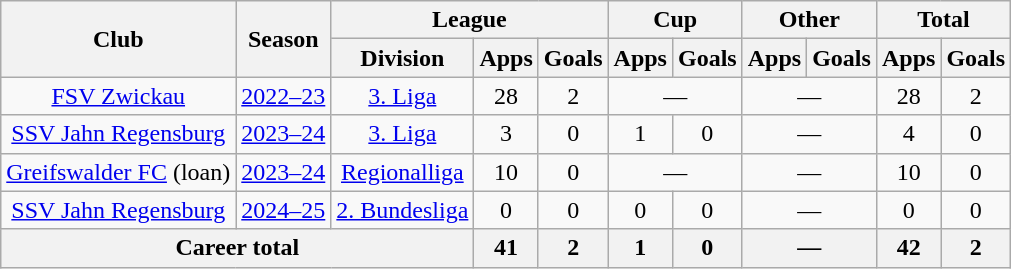<table class=wikitable style=text-align:center>
<tr>
<th rowspan=2>Club</th>
<th rowspan=2>Season</th>
<th colspan=3>League</th>
<th colspan=2>Cup</th>
<th colspan=2>Other</th>
<th colspan=2>Total</th>
</tr>
<tr>
<th>Division</th>
<th>Apps</th>
<th>Goals</th>
<th>Apps</th>
<th>Goals</th>
<th>Apps</th>
<th>Goals</th>
<th>Apps</th>
<th>Goals</th>
</tr>
<tr>
<td><a href='#'>FSV Zwickau</a></td>
<td><a href='#'>2022–23</a></td>
<td><a href='#'>3. Liga</a></td>
<td>28</td>
<td>2</td>
<td colspan=2>—</td>
<td colspan=2>—</td>
<td>28</td>
<td>2</td>
</tr>
<tr>
<td><a href='#'>SSV Jahn Regensburg</a></td>
<td><a href='#'>2023–24</a></td>
<td><a href='#'>3. Liga</a></td>
<td>3</td>
<td>0</td>
<td>1</td>
<td>0</td>
<td colspan=2>—</td>
<td>4</td>
<td>0</td>
</tr>
<tr>
<td><a href='#'>Greifswalder FC</a> (loan)</td>
<td><a href='#'>2023–24</a></td>
<td><a href='#'>Regionalliga</a></td>
<td>10</td>
<td>0</td>
<td colspan=2>—</td>
<td colspan=2>—</td>
<td>10</td>
<td>0</td>
</tr>
<tr>
<td><a href='#'>SSV Jahn Regensburg</a></td>
<td><a href='#'>2024–25</a></td>
<td><a href='#'>2. Bundesliga</a></td>
<td>0</td>
<td>0</td>
<td>0</td>
<td>0</td>
<td colspan=2>—</td>
<td>0</td>
<td>0</td>
</tr>
<tr>
<th colspan=3>Career total</th>
<th>41</th>
<th>2</th>
<th>1</th>
<th>0</th>
<th colspan=2>—</th>
<th>42</th>
<th>2</th>
</tr>
</table>
